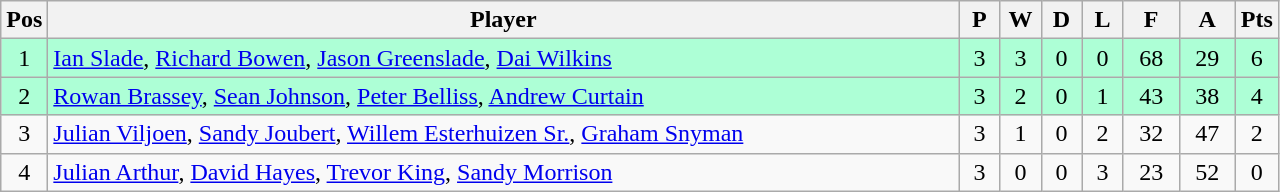<table class="wikitable" style="font-size: 100%">
<tr>
<th width=20>Pos</th>
<th width=600>Player</th>
<th width=20>P</th>
<th width=20>W</th>
<th width=20>D</th>
<th width=20>L</th>
<th width=30>F</th>
<th width=30>A</th>
<th width=20>Pts</th>
</tr>
<tr align=center style="background: #ADFFD6;">
<td>1</td>
<td align="left">  <a href='#'>Ian Slade</a>, <a href='#'>Richard Bowen</a>, <a href='#'>Jason Greenslade</a>, <a href='#'>Dai Wilkins</a></td>
<td>3</td>
<td>3</td>
<td>0</td>
<td>0</td>
<td>68</td>
<td>29</td>
<td>6</td>
</tr>
<tr align=center style="background: #ADFFD6;">
<td>2</td>
<td align="left"> <a href='#'>Rowan Brassey</a>, <a href='#'>Sean Johnson</a>, <a href='#'>Peter Belliss</a>, <a href='#'>Andrew Curtain</a></td>
<td>3</td>
<td>2</td>
<td>0</td>
<td>1</td>
<td>43</td>
<td>38</td>
<td>4</td>
</tr>
<tr align=center>
<td>3</td>
<td align="left"> <a href='#'>Julian Viljoen</a>, <a href='#'>Sandy Joubert</a>, <a href='#'>Willem Esterhuizen Sr.</a>, <a href='#'>Graham Snyman</a></td>
<td>3</td>
<td>1</td>
<td>0</td>
<td>2</td>
<td>32</td>
<td>47</td>
<td>2</td>
</tr>
<tr align=center>
<td>4</td>
<td align="left"> <a href='#'>Julian Arthur</a>, <a href='#'>David Hayes</a>, <a href='#'>Trevor King</a>, <a href='#'>Sandy Morrison</a></td>
<td>3</td>
<td>0</td>
<td>0</td>
<td>3</td>
<td>23</td>
<td>52</td>
<td>0</td>
</tr>
</table>
